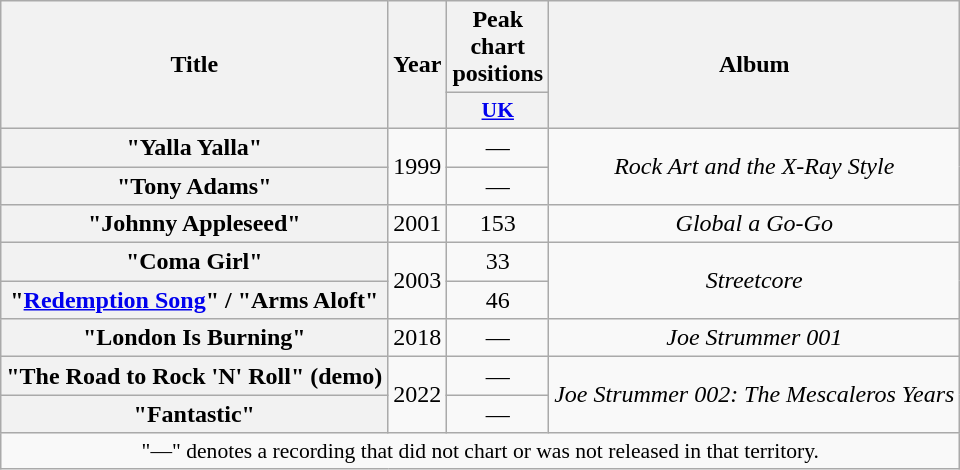<table class="wikitable plainrowheaders" style="text-align:center;">
<tr>
<th scope="col" rowspan="2">Title</th>
<th scope="col" rowspan="2">Year</th>
<th scope="col" colspan="1">Peak chart positions</th>
<th scope="col" rowspan="2">Album</th>
</tr>
<tr>
<th scope="col" style="width:2.5em;font-size:90%;"><a href='#'>UK</a><br></th>
</tr>
<tr>
<th scope="row">"Yalla Yalla"</th>
<td rowspan="2">1999</td>
<td>—</td>
<td rowspan="2"><em>Rock Art and the X-Ray Style</em></td>
</tr>
<tr>
<th scope="row">"Tony Adams"</th>
<td>—</td>
</tr>
<tr>
<th scope="row">"Johnny Appleseed"</th>
<td>2001</td>
<td>153</td>
<td><em>Global a Go-Go</em></td>
</tr>
<tr>
<th scope="row">"Coma Girl"</th>
<td rowspan="2">2003</td>
<td>33</td>
<td rowspan="2"><em>Streetcore</em></td>
</tr>
<tr>
<th scope="row">"<a href='#'>Redemption Song</a>" / "Arms Aloft"</th>
<td>46</td>
</tr>
<tr>
<th scope="row">"London Is Burning"</th>
<td>2018</td>
<td>—</td>
<td><em>Joe Strummer 001</em></td>
</tr>
<tr>
<th scope="row">"The Road to Rock 'N' Roll" (demo)</th>
<td rowspan="2">2022</td>
<td>—</td>
<td rowspan="2"><em>Joe Strummer 002: The Mescaleros Years</em></td>
</tr>
<tr>
<th scope="row">"Fantastic"</th>
<td>—</td>
</tr>
<tr>
<td colspan="4" style="font-size:90%">"—" denotes a recording that did not chart or was not released in that territory.</td>
</tr>
</table>
